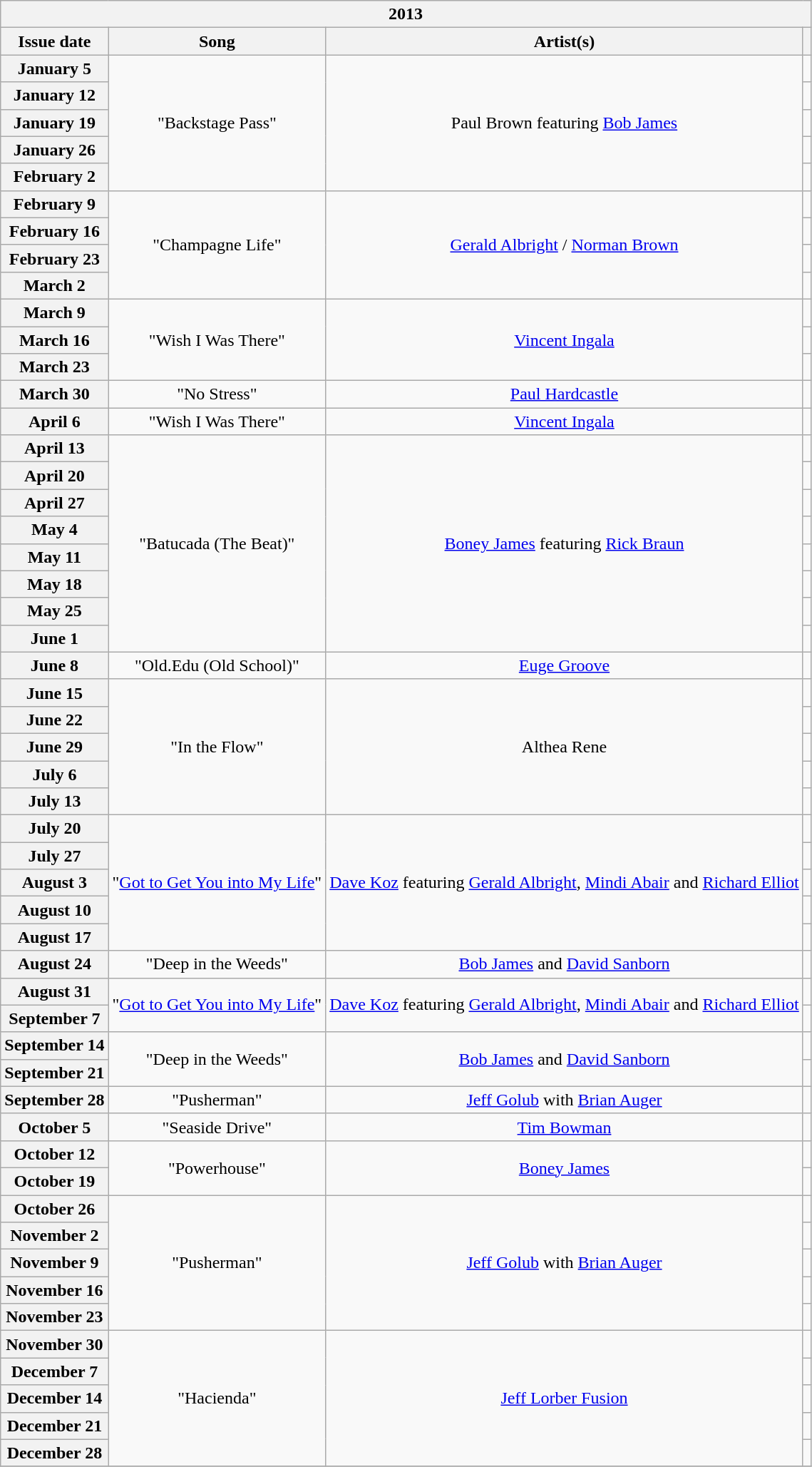<table class="wikitable plainrowheaders" style="text-align: center;">
<tr>
<th colspan="5">2013</th>
</tr>
<tr>
<th scope="col">Issue date</th>
<th scope="col">Song</th>
<th scope="col">Artist(s)</th>
<th scope="col"></th>
</tr>
<tr>
<th scope="row">January 5</th>
<td rowspan="5">"Backstage Pass"</td>
<td rowspan="5">Paul Brown featuring <a href='#'>Bob James</a></td>
<td align="center"></td>
</tr>
<tr>
<th scope="row">January 12</th>
<td align="center"></td>
</tr>
<tr>
<th scope="row">January 19</th>
<td align="center"></td>
</tr>
<tr>
<th scope="row">January 26</th>
<td align="center"></td>
</tr>
<tr>
<th scope="row">February 2</th>
<td align="center"></td>
</tr>
<tr>
<th scope="row">February 9</th>
<td rowspan="4">"Champagne Life"</td>
<td rowspan="4"><a href='#'>Gerald Albright</a> / <a href='#'>Norman Brown</a></td>
<td align="center"></td>
</tr>
<tr>
<th scope="row">February 16</th>
<td align="center"></td>
</tr>
<tr>
<th scope="row">February 23</th>
<td align="center"></td>
</tr>
<tr>
<th scope="row">March 2</th>
<td align="center"></td>
</tr>
<tr>
<th scope="row">March 9</th>
<td rowspan="3">"Wish I Was There"</td>
<td rowspan="3"><a href='#'>Vincent Ingala</a></td>
<td align="center"></td>
</tr>
<tr>
<th scope="row">March 16</th>
<td align="center"></td>
</tr>
<tr>
<th scope="row">March 23</th>
<td align="center"></td>
</tr>
<tr>
<th scope="row">March 30</th>
<td>"No Stress"</td>
<td><a href='#'>Paul Hardcastle</a></td>
<td align="center"></td>
</tr>
<tr>
<th scope="row">April 6</th>
<td>"Wish I Was There"</td>
<td><a href='#'>Vincent Ingala</a></td>
<td align="center"></td>
</tr>
<tr>
<th scope="row">April 13</th>
<td rowspan="8">"Batucada (The Beat)"</td>
<td rowspan="8"><a href='#'>Boney James</a> featuring <a href='#'>Rick Braun</a></td>
<td align="center"></td>
</tr>
<tr>
<th scope="row">April 20</th>
<td align="center"></td>
</tr>
<tr>
<th scope="row">April 27</th>
<td align="center"></td>
</tr>
<tr>
<th scope="row">May 4</th>
<td align="center"></td>
</tr>
<tr>
<th scope="row">May 11</th>
<td align="center"></td>
</tr>
<tr>
<th scope="row">May 18</th>
<td align="center"></td>
</tr>
<tr>
<th scope="row">May 25</th>
<td align="center"></td>
</tr>
<tr>
<th scope="row">June 1</th>
<td align="center"></td>
</tr>
<tr>
<th scope="row">June 8</th>
<td>"Old.Edu (Old School)"</td>
<td><a href='#'>Euge Groove</a></td>
<td align="center"></td>
</tr>
<tr>
<th scope="row">June 15</th>
<td rowspan="5">"In the Flow"</td>
<td rowspan="5">Althea Rene</td>
<td align="center"></td>
</tr>
<tr>
<th scope="row">June 22</th>
<td align="center"></td>
</tr>
<tr>
<th scope="row">June 29</th>
<td align="center"></td>
</tr>
<tr>
<th scope="row">July 6</th>
<td align="center"></td>
</tr>
<tr>
<th scope="row">July 13</th>
<td align="center"></td>
</tr>
<tr>
<th scope="row">July 20</th>
<td rowspan="5">"<a href='#'>Got to Get You into My Life</a>"</td>
<td rowspan="5"><a href='#'>Dave Koz</a> featuring <a href='#'>Gerald Albright</a>, <a href='#'>Mindi Abair</a> and <a href='#'>Richard Elliot</a></td>
<td align="center"></td>
</tr>
<tr>
<th scope="row">July 27</th>
<td align="center"></td>
</tr>
<tr>
<th scope="row">August 3</th>
<td align="center"></td>
</tr>
<tr>
<th scope="row">August 10</th>
<td align="center"></td>
</tr>
<tr>
<th scope="row">August 17</th>
<td align="center"></td>
</tr>
<tr>
<th scope="row">August 24</th>
<td>"Deep in the Weeds"</td>
<td><a href='#'>Bob James</a> and <a href='#'>David Sanborn</a></td>
<td align="center"></td>
</tr>
<tr>
<th scope="row">August 31</th>
<td rowspan="2">"<a href='#'>Got to Get You into My Life</a>"</td>
<td rowspan="2"><a href='#'>Dave Koz</a> featuring <a href='#'>Gerald Albright</a>, <a href='#'>Mindi Abair</a> and <a href='#'>Richard Elliot</a></td>
<td align="center"></td>
</tr>
<tr>
<th scope="row">September 7</th>
<td align="center"></td>
</tr>
<tr>
<th scope="row">September 14</th>
<td rowspan="2">"Deep in the Weeds"</td>
<td rowspan="2"><a href='#'>Bob James</a> and <a href='#'>David Sanborn</a></td>
<td align="center"></td>
</tr>
<tr>
<th scope="row">September 21</th>
<td align="center"></td>
</tr>
<tr>
<th scope="row">September 28</th>
<td>"Pusherman"</td>
<td><a href='#'>Jeff Golub</a> with <a href='#'>Brian Auger</a></td>
<td align="center"></td>
</tr>
<tr>
<th scope="row">October 5</th>
<td>"Seaside Drive"</td>
<td><a href='#'>Tim Bowman</a></td>
<td align="center"></td>
</tr>
<tr>
<th scope="row">October 12</th>
<td rowspan="2">"Powerhouse"</td>
<td rowspan="2"><a href='#'>Boney James</a></td>
<td align="center"></td>
</tr>
<tr>
<th scope="row">October 19</th>
<td align="center"></td>
</tr>
<tr>
<th scope="row">October 26</th>
<td rowspan="5">"Pusherman"</td>
<td rowspan="5"><a href='#'>Jeff Golub</a> with <a href='#'>Brian Auger</a></td>
<td align="center"></td>
</tr>
<tr>
<th scope="row">November 2</th>
<td align="center"></td>
</tr>
<tr>
<th scope="row">November 9</th>
<td align="center"></td>
</tr>
<tr>
<th scope="row">November 16</th>
<td align="center"></td>
</tr>
<tr>
<th scope="row">November 23</th>
<td align="center"></td>
</tr>
<tr>
<th scope="row">November 30</th>
<td rowspan="5">"Hacienda"</td>
<td rowspan="5"><a href='#'>Jeff Lorber Fusion</a></td>
<td align="center"></td>
</tr>
<tr>
<th scope="row">December 7</th>
<td align="center"></td>
</tr>
<tr>
<th scope="row">December 14</th>
<td align="center"></td>
</tr>
<tr>
<th scope="row">December 21</th>
<td align="center"></td>
</tr>
<tr>
<th scope="row">December 28</th>
<td align="center"></td>
</tr>
<tr>
</tr>
</table>
